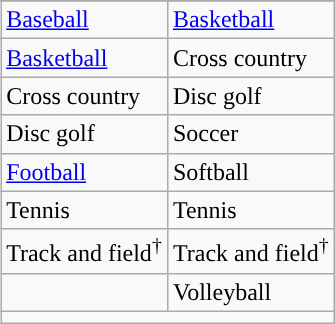<table class="wikitable" style="float:right; clear:right; margin:0 0 1em 1em;">
<tr>
</tr>
<tr>
<td><a href='#'>Baseball</a></td>
<td><a href='#'>Basketball</a></td>
</tr>
<tr>
<td><a href='#'>Basketball</a></td>
<td>Cross country</td>
</tr>
<tr>
<td>Cross country</td>
<td>Disc golf</td>
</tr>
<tr>
<td>Disc golf</td>
<td>Soccer</td>
</tr>
<tr>
<td><a href='#'>Football</a></td>
<td>Softball</td>
</tr>
<tr>
<td>Tennis</td>
<td>Tennis</td>
</tr>
<tr>
<td>Track and field<sup>†</sup></td>
<td>Track and field<sup>†</sup></td>
</tr>
<tr>
<td></td>
<td>Volleyball</td>
</tr>
<tr>
<td colspan="2"></td>
</tr>
</table>
